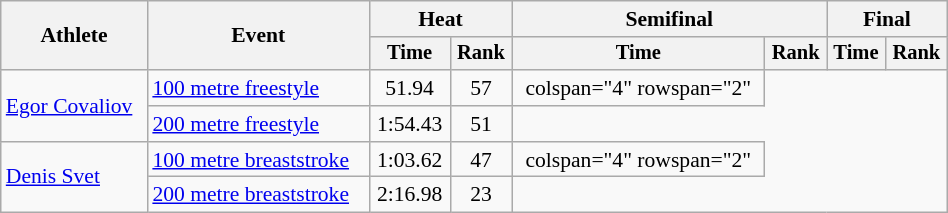<table class="wikitable" style="text-align:center; font-size:90%; width:50%;">
<tr>
<th rowspan="2">Athlete</th>
<th rowspan="2">Event</th>
<th colspan="2">Heat</th>
<th colspan="2">Semifinal</th>
<th colspan="2">Final</th>
</tr>
<tr style="font-size:95%">
<th>Time</th>
<th>Rank</th>
<th>Time</th>
<th>Rank</th>
<th>Time</th>
<th>Rank</th>
</tr>
<tr align=center>
<td align=left rowspan="2"><a href='#'>Egor Covaliov</a></td>
<td align=left><a href='#'>100 metre freestyle</a></td>
<td>51.94</td>
<td>57</td>
<td>colspan="4" rowspan="2"</td>
</tr>
<tr align=center>
<td align=left><a href='#'>200 metre freestyle</a></td>
<td>1:54.43</td>
<td>51</td>
</tr>
<tr align=center>
<td align=left rowspan="2"><a href='#'>Denis Svet</a></td>
<td align=left><a href='#'>100 metre breaststroke</a></td>
<td>1:03.62</td>
<td>47</td>
<td>colspan="4" rowspan="2"</td>
</tr>
<tr align=center>
<td align=left><a href='#'>200 metre breaststroke</a></td>
<td>2:16.98</td>
<td>23</td>
</tr>
</table>
